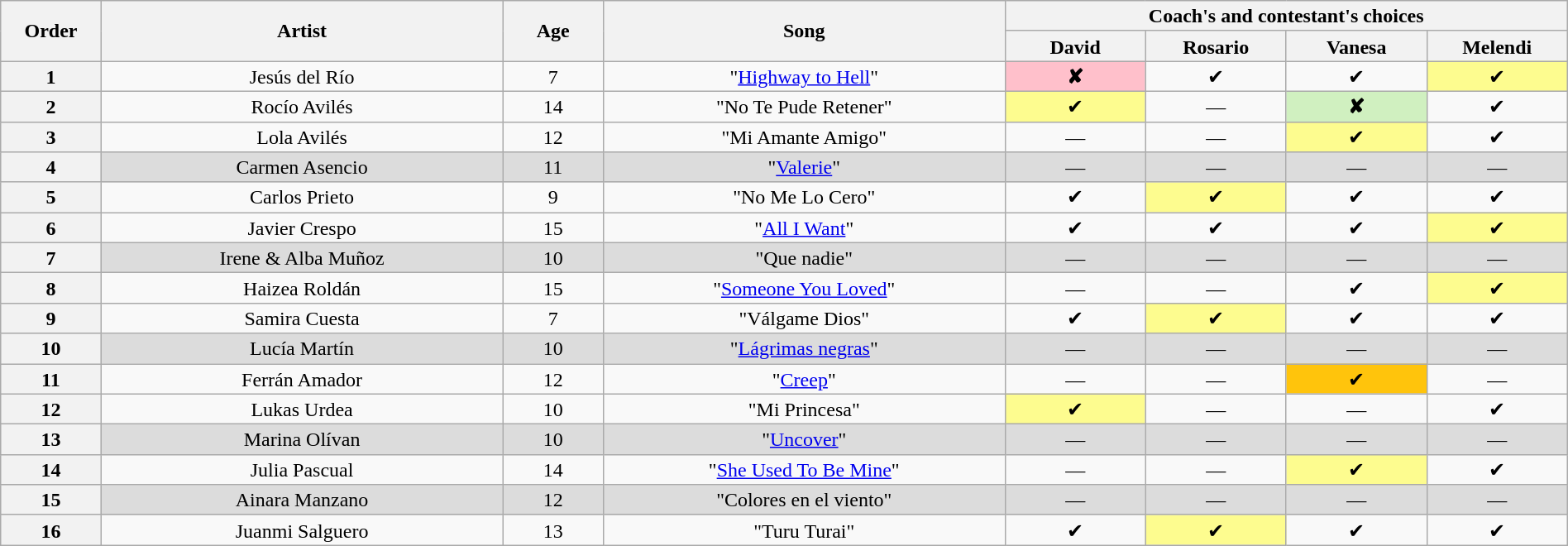<table class="wikitable" style="text-align:center; line-height:17px; width:100%">
<tr>
<th rowspan="2" scope="col" style="width:05%">Order</th>
<th rowspan="2" scope="col" style="width:20%">Artist</th>
<th rowspan="2" scope="col" style="width:05%">Age</th>
<th rowspan="2" scope="col" style="width:20%">Song</th>
<th colspan="4" scope="col" style="width:32%">Coach's and contestant's choices</th>
</tr>
<tr>
<th style="width:07%">David</th>
<th style="width:07%">Rosario</th>
<th style="width:07%">Vanesa</th>
<th style="width:07%">Melendi</th>
</tr>
<tr>
<th>1</th>
<td>Jesús del Río</td>
<td>7</td>
<td>"<a href='#'>Highway to Hell</a>"</td>
<td style="background:pink"><strong>✘</strong></td>
<td>✔</td>
<td>✔</td>
<td style="background:#fdfc8f">✔</td>
</tr>
<tr>
<th>2</th>
<td>Rocío Avilés</td>
<td>14</td>
<td>"No Te Pude Retener"</td>
<td style="background:#fdfc8f">✔</td>
<td>—</td>
<td style="background:#d0f0c0"><strong>✘</strong></td>
<td>✔</td>
</tr>
<tr>
<th>3</th>
<td>Lola Avilés</td>
<td>12</td>
<td>"Mi Amante Amigo"</td>
<td>—</td>
<td>—</td>
<td style="background:#fdfc8f">✔</td>
<td>✔</td>
</tr>
<tr style="background:#dcdcdc">
<th>4</th>
<td>Carmen Asencio</td>
<td>11</td>
<td>"<a href='#'>Valerie</a>"</td>
<td>—</td>
<td>—</td>
<td>—</td>
<td>—</td>
</tr>
<tr>
<th>5</th>
<td>Carlos Prieto</td>
<td>9</td>
<td>"No Me Lo Cero"</td>
<td>✔</td>
<td style="background:#fdfc8f">✔</td>
<td>✔</td>
<td>✔</td>
</tr>
<tr>
<th>6</th>
<td>Javier Crespo</td>
<td>15</td>
<td>"<a href='#'>All I Want</a>"</td>
<td>✔</td>
<td>✔</td>
<td>✔</td>
<td style="background:#fdfc8f">✔</td>
</tr>
<tr style="background:#dcdcdc">
<th>7</th>
<td>Irene & Alba Muñoz</td>
<td>10</td>
<td>"Que nadie"</td>
<td>—</td>
<td>—</td>
<td>—</td>
<td>—</td>
</tr>
<tr>
<th>8</th>
<td>Haizea Roldán</td>
<td>15</td>
<td>"<a href='#'>Someone You Loved</a>"</td>
<td>—</td>
<td>—</td>
<td>✔</td>
<td style="background:#fdfc8f">✔</td>
</tr>
<tr>
<th>9</th>
<td>Samira Cuesta</td>
<td>7</td>
<td>"Válgame Dios"</td>
<td>✔</td>
<td style="background:#fdfc8f">✔</td>
<td>✔</td>
<td>✔</td>
</tr>
<tr style="background:#dcdcdc">
<th>10</th>
<td>Lucía Martín</td>
<td>10</td>
<td>"<a href='#'>Lágrimas negras</a>"</td>
<td>—</td>
<td>—</td>
<td>—</td>
<td>—</td>
</tr>
<tr>
<th>11</th>
<td>Ferrán Amador</td>
<td>12</td>
<td>"<a href='#'>Creep</a>"</td>
<td>—</td>
<td>—</td>
<td style="background:#ffc40c">✔</td>
<td>—</td>
</tr>
<tr>
<th>12</th>
<td>Lukas Urdea</td>
<td>10</td>
<td>"Mi Princesa"</td>
<td style="background:#fdfc8f">✔</td>
<td>—</td>
<td>—</td>
<td>✔</td>
</tr>
<tr style="background:#dcdcdc">
<th>13</th>
<td>Marina Olívan</td>
<td>10</td>
<td>"<a href='#'>Uncover</a>"</td>
<td>—</td>
<td>—</td>
<td>—</td>
<td>—</td>
</tr>
<tr>
<th>14</th>
<td>Julia Pascual</td>
<td>14</td>
<td>"<a href='#'>She Used To Be Mine</a>"</td>
<td>—</td>
<td>—</td>
<td style="background:#fdfc8f">✔</td>
<td>✔</td>
</tr>
<tr style="background:#dcdcdc">
<th>15</th>
<td>Ainara Manzano</td>
<td>12</td>
<td>"Colores en el viento"</td>
<td>—</td>
<td>—</td>
<td>—</td>
<td>—</td>
</tr>
<tr>
<th>16</th>
<td>Juanmi Salguero</td>
<td>13</td>
<td>"Turu Turai"</td>
<td>✔</td>
<td style="background:#fdfc8f">✔</td>
<td>✔</td>
<td>✔</td>
</tr>
</table>
